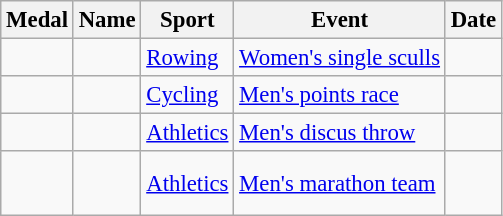<table class="wikitable sortable"  style="font-size:95%">
<tr>
<th>Medal</th>
<th>Name</th>
<th>Sport</th>
<th>Event</th>
<th>Date</th>
</tr>
<tr>
<td></td>
<td></td>
<td><a href='#'>Rowing</a></td>
<td><a href='#'>Women's single sculls</a></td>
<td></td>
</tr>
<tr>
<td></td>
<td></td>
<td><a href='#'>Cycling</a></td>
<td><a href='#'>Men's points race</a></td>
<td></td>
</tr>
<tr>
<td></td>
<td></td>
<td><a href='#'>Athletics</a></td>
<td><a href='#'>Men's discus throw</a></td>
<td></td>
</tr>
<tr>
<td></td>
<td><br><br></td>
<td><a href='#'>Athletics</a></td>
<td><a href='#'>Men's marathon team</a></td>
<td></td>
</tr>
</table>
